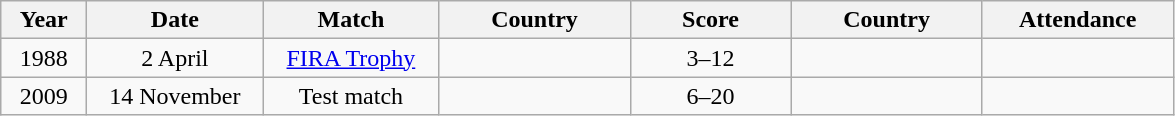<table class="wikitable" style="text-align:center">
<tr>
<th width="50">Year</th>
<th style="width:110px;">Date</th>
<th style="width:110px;">Match</th>
<th style="width:120px;">Country</th>
<th style="width:100px;">Score</th>
<th style="width:120px;">Country</th>
<th style="width:120px;">Attendance</th>
</tr>
<tr>
<td>1988</td>
<td>2 April</td>
<td><a href='#'>FIRA Trophy</a></td>
<td></td>
<td>3–12</td>
<td></td>
<td style="text-align:center;"></td>
</tr>
<tr>
<td>2009</td>
<td>14 November</td>
<td>Test match</td>
<td></td>
<td>6–20</td>
<td></td>
<td style="text-align:center;"></td>
</tr>
</table>
